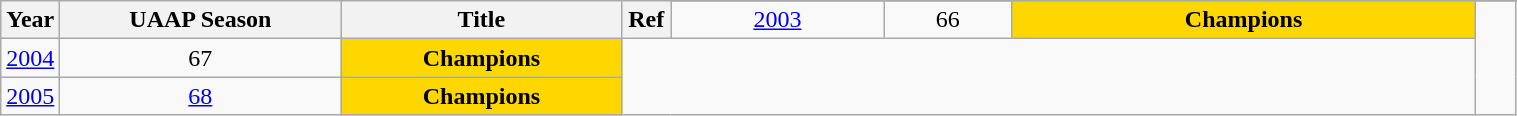<table class="wikitable sortable" style="text-align:center" width="80%">
<tr>
<th style="width:25px;" rowspan="2">Year</th>
<th style="width:180px;" rowspan="2">UAAP Season</th>
<th style="width:180px;" rowspan="2">Title</th>
<th style="width:25px;" rowspan="2">Ref</th>
</tr>
<tr>
<td><a href='#'>2003</a></td>
<td>66</td>
<td style="background:gold"><strong>Champions</strong></td>
<td rowspan=3></td>
</tr>
<tr>
<td><a href='#'>2004</a></td>
<td>67</td>
<td style="background:gold"><strong>Champions</strong></td>
</tr>
<tr>
<td><a href='#'>2005</a></td>
<td><a href='#'>68</a></td>
<td style="background:gold"><strong>Champions</strong></td>
</tr>
</table>
